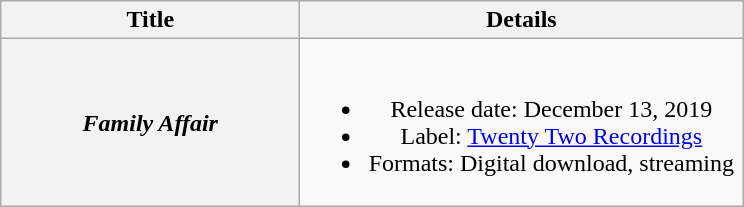<table class="wikitable plainrowheaders" style="text-align:center;">
<tr>
<th style="width:12em;">Title</th>
<th style="width:18em;">Details</th>
</tr>
<tr>
<th scope="row"><em>Family Affair</em></th>
<td><br><ul><li>Release date: December 13, 2019</li><li>Label: <a href='#'>Twenty Two Recordings</a></li><li>Formats: Digital download, streaming</li></ul></td>
</tr>
</table>
